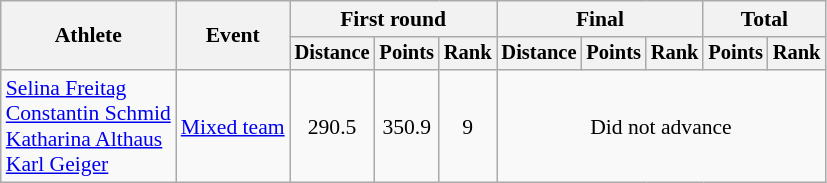<table class="wikitable" style="font-size:90%">
<tr>
<th rowspan=2>Athlete</th>
<th rowspan=2>Event</th>
<th colspan=3>First round</th>
<th colspan=3>Final</th>
<th colspan=2>Total</th>
</tr>
<tr style="font-size:95%">
<th>Distance</th>
<th>Points</th>
<th>Rank</th>
<th>Distance</th>
<th>Points</th>
<th>Rank</th>
<th>Points</th>
<th>Rank</th>
</tr>
<tr align=center>
<td align=left><a href='#'>Selina Freitag</a><br><a href='#'>Constantin Schmid</a><br><a href='#'>Katharina Althaus</a><br><a href='#'>Karl Geiger</a></td>
<td align=left><a href='#'>Mixed team</a></td>
<td>290.5</td>
<td>350.9</td>
<td>9</td>
<td colspan=5>Did not advance</td>
</tr>
</table>
